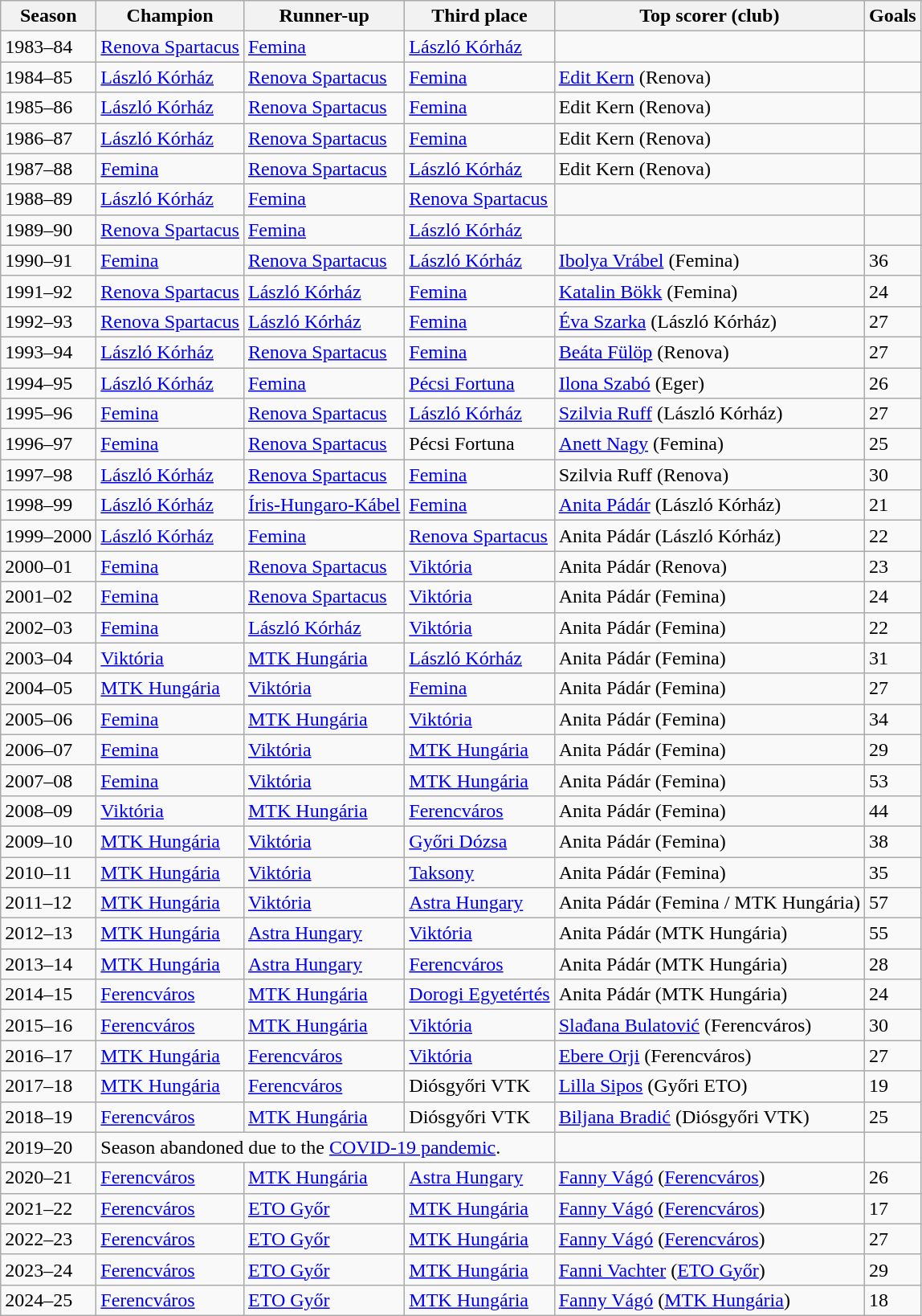<table class="sortable wikitable">
<tr>
<th>Season</th>
<th>Champion</th>
<th>Runner-up</th>
<th>Third place</th>
<th>Top scorer (club)</th>
<th>Goals</th>
</tr>
<tr>
<td>1983–84</td>
<td><a href='#'>Renova Spartacus</a></td>
<td><a href='#'>Femina</a></td>
<td><a href='#'>László Kórház</a></td>
<td></td>
<td></td>
</tr>
<tr>
<td>1984–85</td>
<td><a href='#'>László Kórház</a></td>
<td><a href='#'>Renova Spartacus</a></td>
<td><a href='#'>Femina</a></td>
<td><a href='#'>Edit Kern</a> (Renova)</td>
<td></td>
</tr>
<tr>
<td>1985–86</td>
<td><a href='#'>László Kórház</a></td>
<td><a href='#'>Renova Spartacus</a></td>
<td><a href='#'>Femina</a></td>
<td>Edit Kern (Renova)</td>
<td></td>
</tr>
<tr>
<td>1986–87</td>
<td><a href='#'>László Kórház</a></td>
<td><a href='#'>Renova Spartacus</a></td>
<td><a href='#'>Femina</a></td>
<td>Edit Kern (Renova)</td>
<td></td>
</tr>
<tr>
<td>1987–88</td>
<td><a href='#'>Femina</a></td>
<td><a href='#'>Renova Spartacus</a></td>
<td><a href='#'>László Kórház</a></td>
<td>Edit Kern (Renova)</td>
<td></td>
</tr>
<tr>
<td>1988–89</td>
<td><a href='#'>László Kórház</a></td>
<td><a href='#'>Femina</a></td>
<td><a href='#'>Renova Spartacus</a></td>
<td></td>
<td></td>
</tr>
<tr>
<td>1989–90</td>
<td><a href='#'>Renova Spartacus</a></td>
<td><a href='#'>Femina</a></td>
<td><a href='#'>László Kórház</a></td>
<td></td>
<td></td>
</tr>
<tr>
<td>1990–91</td>
<td><a href='#'>Femina</a></td>
<td><a href='#'>Renova Spartacus</a></td>
<td><a href='#'>László Kórház</a></td>
<td><a href='#'>Ibolya Vrábel</a> (Femina)</td>
<td>36</td>
</tr>
<tr>
<td>1991–92</td>
<td><a href='#'>Renova Spartacus</a></td>
<td><a href='#'>László Kórház</a></td>
<td><a href='#'>Femina</a></td>
<td><a href='#'>Katalin Bökk</a> (Femina)</td>
<td>24</td>
</tr>
<tr>
<td>1992–93</td>
<td><a href='#'>Renova Spartacus</a></td>
<td><a href='#'>László Kórház</a></td>
<td><a href='#'>Femina</a></td>
<td><a href='#'>Éva Szarka</a> (László Kórház)</td>
<td>27</td>
</tr>
<tr>
<td>1993–94</td>
<td><a href='#'>László Kórház</a></td>
<td><a href='#'>Renova Spartacus</a></td>
<td><a href='#'>Femina</a></td>
<td><a href='#'>Beáta Fülöp</a> (Renova)</td>
<td>27</td>
</tr>
<tr>
<td>1994–95</td>
<td><a href='#'>László Kórház</a></td>
<td><a href='#'>Femina</a></td>
<td><a href='#'>Pécsi Fortuna</a></td>
<td><a href='#'>Ilona Szabó</a> (Eger)</td>
<td>26</td>
</tr>
<tr>
<td>1995–96</td>
<td><a href='#'>Femina</a></td>
<td><a href='#'>Renova Spartacus</a></td>
<td><a href='#'>László Kórház</a></td>
<td><a href='#'>Szilvia Ruff</a> (László Kórház)</td>
<td>27</td>
</tr>
<tr>
<td>1996–97</td>
<td><a href='#'>Femina</a></td>
<td><a href='#'>Renova Spartacus</a></td>
<td>Pécsi Fortuna</td>
<td><a href='#'>Anett Nagy</a> (Femina)</td>
<td>25</td>
</tr>
<tr>
<td>1997–98</td>
<td><a href='#'>László Kórház</a></td>
<td><a href='#'>Renova Spartacus</a></td>
<td><a href='#'>Femina</a></td>
<td>Szilvia Ruff (Renova)</td>
<td>30</td>
</tr>
<tr>
<td>1998–99</td>
<td><a href='#'>László Kórház</a></td>
<td><a href='#'>Íris-Hungaro-Kábel</a></td>
<td><a href='#'>Femina</a></td>
<td><a href='#'>Anita Pádár</a> (László Kórház)</td>
<td>21</td>
</tr>
<tr>
<td>1999–2000</td>
<td><a href='#'>László Kórház</a></td>
<td><a href='#'>Femina</a></td>
<td><a href='#'>Renova Spartacus</a></td>
<td>Anita Pádár (László Kórház)</td>
<td>22</td>
</tr>
<tr>
<td>2000–01</td>
<td><a href='#'>Femina</a></td>
<td><a href='#'>Renova Spartacus</a></td>
<td><a href='#'>Viktória</a></td>
<td>Anita Pádár (Renova)</td>
<td>23</td>
</tr>
<tr>
<td>2001–02</td>
<td><a href='#'>Femina</a></td>
<td><a href='#'>Renova Spartacus</a></td>
<td><a href='#'>Viktória</a></td>
<td>Anita Pádár (Femina)</td>
<td>24</td>
</tr>
<tr>
<td>2002–03</td>
<td><a href='#'>Femina</a></td>
<td><a href='#'>László Kórház</a></td>
<td><a href='#'>Viktória</a></td>
<td>Anita Pádár (Femina)</td>
<td>22</td>
</tr>
<tr>
<td>2003–04</td>
<td><a href='#'>Viktória</a></td>
<td><a href='#'>MTK Hungária</a></td>
<td><a href='#'>László Kórház</a></td>
<td>Anita Pádár (Femina)</td>
<td>31</td>
</tr>
<tr>
<td>2004–05</td>
<td><a href='#'>MTK Hungária</a></td>
<td><a href='#'>Viktória</a></td>
<td><a href='#'>Femina</a></td>
<td>Anita Pádár (Femina)</td>
<td>27</td>
</tr>
<tr>
<td>2005–06</td>
<td><a href='#'>Femina</a></td>
<td><a href='#'>MTK Hungária</a></td>
<td><a href='#'>Viktória</a></td>
<td>Anita Pádár (Femina)</td>
<td>34</td>
</tr>
<tr>
<td>2006–07</td>
<td><a href='#'>Femina</a></td>
<td><a href='#'>Viktória</a></td>
<td><a href='#'>MTK Hungária</a></td>
<td>Anita Pádár (Femina)</td>
<td>29</td>
</tr>
<tr>
<td>2007–08</td>
<td><a href='#'>Femina</a></td>
<td><a href='#'>Viktória</a></td>
<td><a href='#'>MTK Hungária</a></td>
<td>Anita Pádár (Femina)</td>
<td>53</td>
</tr>
<tr>
<td>2008–09</td>
<td><a href='#'>Viktória</a></td>
<td><a href='#'>MTK Hungária</a></td>
<td><a href='#'>Ferencváros</a></td>
<td>Anita Pádár (Femina)</td>
<td>44</td>
</tr>
<tr>
<td>2009–10</td>
<td><a href='#'>MTK Hungária</a></td>
<td><a href='#'>Viktória</a></td>
<td><a href='#'>Győri Dózsa</a></td>
<td>Anita Pádár (Femina)</td>
<td>38</td>
</tr>
<tr>
<td>2010–11</td>
<td><a href='#'>MTK Hungária</a></td>
<td><a href='#'>Viktória</a></td>
<td><a href='#'>Taksony</a></td>
<td>Anita Pádár (Femina)</td>
<td>35</td>
</tr>
<tr>
<td>2011–12</td>
<td><a href='#'>MTK Hungária</a></td>
<td><a href='#'>Viktória</a></td>
<td><a href='#'>Astra Hungary</a></td>
<td>Anita Pádár (Femina / MTK Hungária)</td>
<td>57</td>
</tr>
<tr>
<td>2012–13</td>
<td><a href='#'>MTK Hungária</a></td>
<td><a href='#'>Astra Hungary</a></td>
<td><a href='#'>Viktória</a></td>
<td>Anita Pádár (MTK Hungária)</td>
<td>55</td>
</tr>
<tr>
<td>2013–14</td>
<td><a href='#'>MTK Hungária</a></td>
<td><a href='#'>Astra Hungary</a></td>
<td><a href='#'>Ferencváros</a></td>
<td>Anita Pádár (MTK Hungária)</td>
<td>28</td>
</tr>
<tr>
<td>2014–15</td>
<td><a href='#'>Ferencváros</a></td>
<td><a href='#'>MTK Hungária</a></td>
<td><a href='#'>Dorogi Egyetértés</a></td>
<td>Anita Pádár (MTK Hungária)</td>
<td>24</td>
</tr>
<tr>
<td>2015–16</td>
<td><a href='#'>Ferencváros</a></td>
<td><a href='#'>MTK Hungária</a></td>
<td><a href='#'>Viktória</a></td>
<td><a href='#'>Slađana Bulatović</a> (Ferencváros)</td>
<td>30</td>
</tr>
<tr>
<td>2016–17</td>
<td><a href='#'>MTK Hungária</a></td>
<td><a href='#'>Ferencváros</a></td>
<td><a href='#'>Viktória</a></td>
<td><a href='#'>Ebere Orji</a> (Ferencváros)</td>
<td>27</td>
</tr>
<tr>
<td>2017–18</td>
<td><a href='#'>MTK Hungária</a></td>
<td><a href='#'>Ferencváros</a></td>
<td>Diósgyőri VTK</td>
<td><a href='#'>Lilla Sipos</a> (Győri ETO)</td>
<td>19</td>
</tr>
<tr>
<td>2018–19</td>
<td><a href='#'>Ferencváros</a></td>
<td><a href='#'>MTK Hungária</a></td>
<td>Diósgyőri VTK</td>
<td><a href='#'>Biljana Bradić</a> (Diósgyőri VTK)</td>
<td>25</td>
</tr>
<tr>
<td>2019–20</td>
<td colspan="3">Season abandoned due to the <a href='#'>COVID-19 pandemic</a>.</td>
<td></td>
<td></td>
</tr>
<tr>
<td>2020–21</td>
<td><a href='#'>Ferencváros</a></td>
<td><a href='#'>MTK Hungária</a></td>
<td><a href='#'>Astra Hungary</a></td>
<td><a href='#'>Fanny Vágó</a> (<a href='#'>Ferencváros</a>)</td>
<td>26</td>
</tr>
<tr>
<td>2021–22</td>
<td><a href='#'>Ferencváros</a></td>
<td><a href='#'>ETO Győr</a></td>
<td><a href='#'>MTK Hungária</a></td>
<td><a href='#'>Fanny Vágó</a> (<a href='#'>Ferencváros</a>)</td>
<td>17</td>
</tr>
<tr>
<td>2022–23</td>
<td><a href='#'>Ferencváros</a></td>
<td><a href='#'>ETO Győr</a></td>
<td><a href='#'>MTK Hungária</a></td>
<td><a href='#'>Fanny Vágó</a> (<a href='#'>Ferencváros</a>)</td>
<td>27</td>
</tr>
<tr>
<td>2023–24</td>
<td><a href='#'>Ferencváros</a></td>
<td><a href='#'>ETO Győr</a></td>
<td><a href='#'>MTK Hungária</a></td>
<td><a href='#'>Fanni Vachter</a> (<a href='#'>ETO Győr</a>)</td>
<td>29</td>
</tr>
<tr>
<td>2024–25</td>
<td><a href='#'>Ferencváros</a></td>
<td><a href='#'>ETO Győr</a></td>
<td><a href='#'>MTK Hungária</a></td>
<td><a href='#'>Fanny Vágó</a> (<a href='#'>MTK Hungária</a>)</td>
<td>18</td>
</tr>
</table>
